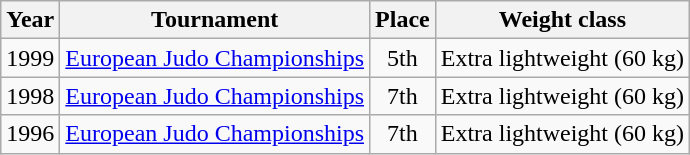<table class=wikitable>
<tr>
<th>Year</th>
<th>Tournament</th>
<th>Place</th>
<th>Weight class</th>
</tr>
<tr>
<td>1999</td>
<td><a href='#'>European Judo Championships</a></td>
<td align="center">5th</td>
<td>Extra lightweight (60 kg)</td>
</tr>
<tr>
<td>1998</td>
<td><a href='#'>European Judo Championships</a></td>
<td align="center">7th</td>
<td>Extra lightweight (60 kg)</td>
</tr>
<tr>
<td>1996</td>
<td><a href='#'>European Judo Championships</a></td>
<td align="center">7th</td>
<td>Extra lightweight (60 kg)</td>
</tr>
</table>
